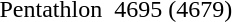<table>
<tr>
<td>Pentathlon</td>
<td></td>
<td>4695 (4679)</td>
<td></td>
<td></td>
</tr>
</table>
